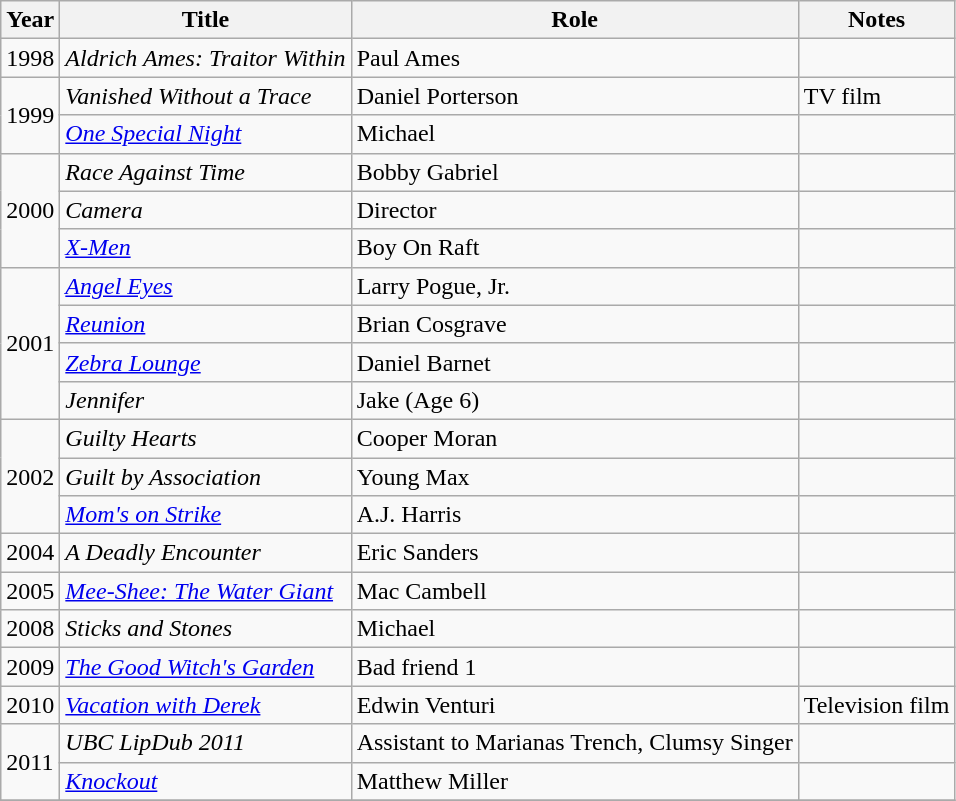<table class="wikitable sortable">
<tr>
<th>Year</th>
<th>Title</th>
<th>Role</th>
<th class="unsortable">Notes</th>
</tr>
<tr>
<td>1998</td>
<td><em>Aldrich Ames: Traitor Within</em></td>
<td>Paul Ames</td>
<td></td>
</tr>
<tr>
<td rowspan="2">1999</td>
<td><em>Vanished Without a Trace</em></td>
<td>Daniel Porterson</td>
<td>TV film</td>
</tr>
<tr>
<td><em><a href='#'>One Special Night</a></em></td>
<td>Michael</td>
<td></td>
</tr>
<tr>
<td rowspan="3">2000</td>
<td><em>Race Against Time</em></td>
<td>Bobby Gabriel</td>
<td></td>
</tr>
<tr>
<td><em>Camera</em></td>
<td>Director</td>
<td></td>
</tr>
<tr>
<td><em><a href='#'>X-Men</a></em></td>
<td>Boy On Raft</td>
<td></td>
</tr>
<tr>
<td rowspan="4">2001</td>
<td><em><a href='#'>Angel Eyes</a></em></td>
<td>Larry Pogue, Jr.</td>
<td></td>
</tr>
<tr>
<td><em><a href='#'>Reunion</a></em></td>
<td>Brian Cosgrave</td>
<td></td>
</tr>
<tr>
<td><em><a href='#'>Zebra Lounge</a></em></td>
<td>Daniel Barnet</td>
<td></td>
</tr>
<tr>
<td><em>Jennifer</em></td>
<td>Jake (Age 6)</td>
<td></td>
</tr>
<tr>
<td rowspan="3">2002</td>
<td><em>Guilty Hearts</em></td>
<td>Cooper Moran</td>
<td></td>
</tr>
<tr>
<td><em>Guilt by Association</em></td>
<td>Young Max</td>
<td></td>
</tr>
<tr>
<td><em><a href='#'>Mom's on Strike</a></em></td>
<td>A.J. Harris</td>
<td></td>
</tr>
<tr>
<td>2004</td>
<td data-sort-value="Deadly Encounter, A"><em>A Deadly Encounter</em></td>
<td>Eric Sanders</td>
<td></td>
</tr>
<tr>
<td>2005</td>
<td><em><a href='#'>Mee-Shee: The Water Giant</a></em></td>
<td>Mac Cambell</td>
<td></td>
</tr>
<tr>
<td>2008</td>
<td><em>Sticks and Stones</em></td>
<td>Michael</td>
<td></td>
</tr>
<tr>
<td>2009</td>
<td data-sort-value="Good Witch's Garden, The"><em><a href='#'>The Good Witch's Garden</a></em></td>
<td>Bad friend 1</td>
<td></td>
</tr>
<tr>
<td>2010</td>
<td><em><a href='#'>Vacation with Derek</a></em></td>
<td>Edwin Venturi</td>
<td>Television film</td>
</tr>
<tr>
<td rowspan=2>2011</td>
<td><em>UBC LipDub 2011</em></td>
<td>Assistant to Marianas Trench, Clumsy Singer</td>
<td></td>
</tr>
<tr>
<td><em><a href='#'>Knockout</a></em></td>
<td>Matthew Miller</td>
<td></td>
</tr>
<tr>
</tr>
</table>
